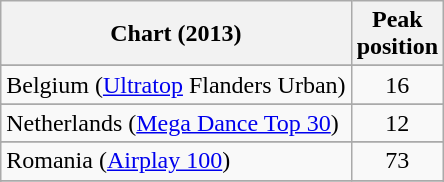<table class="wikitable sortable">
<tr>
<th>Chart (2013)</th>
<th>Peak<br>position</th>
</tr>
<tr>
</tr>
<tr>
<td>Belgium (<a href='#'>Ultratop</a> Flanders Urban)</td>
<td align=center>16</td>
</tr>
<tr>
</tr>
<tr>
</tr>
<tr>
</tr>
<tr>
</tr>
<tr>
<td>Netherlands (<a href='#'>Mega Dance Top 30</a>)</td>
<td align=center>12</td>
</tr>
<tr>
</tr>
<tr>
<td>Romania (<a href='#'>Airplay 100</a>)</td>
<td style="text-align:center;">73</td>
</tr>
<tr>
</tr>
<tr>
</tr>
<tr>
</tr>
<tr>
</tr>
<tr>
</tr>
<tr>
</tr>
</table>
